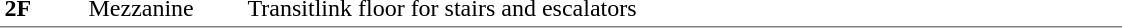<table table border=0 cellspacing=0 cellpadding=3>
<tr>
<td style="border-bottom:solid 1px gray;" width=50 valign=top><strong>2F</strong></td>
<td style="border-bottom:solid 1px gray;" width=100 valign=top>Mezzanine</td>
<td style="border-bottom:solid 1px gray;" width=580 valign=top>Transitlink floor for stairs and escalators</td>
</tr>
<tr>
</tr>
</table>
